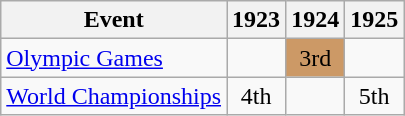<table class="wikitable">
<tr>
<th>Event</th>
<th>1923</th>
<th>1924</th>
<th>1925</th>
</tr>
<tr>
<td><a href='#'>Olympic Games</a></td>
<td></td>
<td align="center" bgcolor="cc9966">3rd</td>
<td></td>
</tr>
<tr>
<td><a href='#'>World Championships</a></td>
<td align="center">4th</td>
<td></td>
<td align="center">5th</td>
</tr>
</table>
